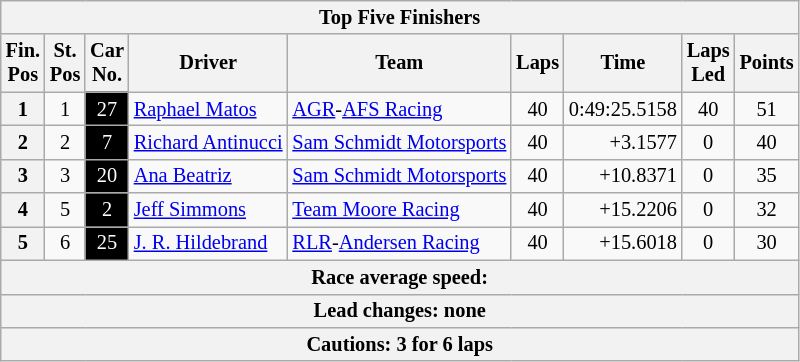<table class="wikitable" style="font-size:85%;">
<tr>
<th colspan=9>Top Five Finishers</th>
</tr>
<tr>
<th>Fin.<br>Pos</th>
<th>St.<br>Pos</th>
<th>Car<br>No.</th>
<th>Driver</th>
<th>Team</th>
<th>Laps</th>
<th>Time</th>
<th>Laps<br>Led</th>
<th>Points</th>
</tr>
<tr>
<th>1</th>
<td align=center>1</td>
<td style="background:#000000; color:white;" align=center>27</td>
<td> <a href='#'>Raphael Matos</a></td>
<td><a href='#'>AGR</a>-<a href='#'>AFS Racing</a></td>
<td align=center>40</td>
<td align=right>0:49:25.5158</td>
<td align=center>40</td>
<td align=center>51</td>
</tr>
<tr>
<th>2</th>
<td align=center>2</td>
<td style="background:#000000; color:white;" align=center>7</td>
<td> <a href='#'>Richard Antinucci</a></td>
<td><a href='#'>Sam Schmidt Motorsports</a></td>
<td align=center>40</td>
<td align=right>+3.1577</td>
<td align=center>0</td>
<td align=center>40</td>
</tr>
<tr>
<th>3</th>
<td align=center>3</td>
<td style="background:#000000; color:white;" align=center>20</td>
<td> <a href='#'>Ana Beatriz</a></td>
<td><a href='#'>Sam Schmidt Motorsports</a></td>
<td align=center>40</td>
<td align=right>+10.8371</td>
<td align=center>0</td>
<td align=center>35</td>
</tr>
<tr>
<th>4</th>
<td align=center>5</td>
<td style="background:#000000; color:white;" align=center>2</td>
<td> <a href='#'>Jeff Simmons</a></td>
<td><a href='#'>Team Moore Racing</a></td>
<td align=center>40</td>
<td align=right>+15.2206</td>
<td align=center>0</td>
<td align=center>32</td>
</tr>
<tr>
<th>5</th>
<td align=center>6</td>
<td style="background:#000000; color:white;" align=center>25</td>
<td> <a href='#'>J. R. Hildebrand</a></td>
<td><a href='#'>RLR</a>-<a href='#'>Andersen Racing</a></td>
<td align=center>40</td>
<td align=right>+15.6018</td>
<td align=center>0</td>
<td align=center>30</td>
</tr>
<tr>
<th colspan=9>Race average speed: </th>
</tr>
<tr>
<th colspan=9>Lead changes: none</th>
</tr>
<tr>
<th colspan=9>Cautions: 3 for 6 laps</th>
</tr>
</table>
